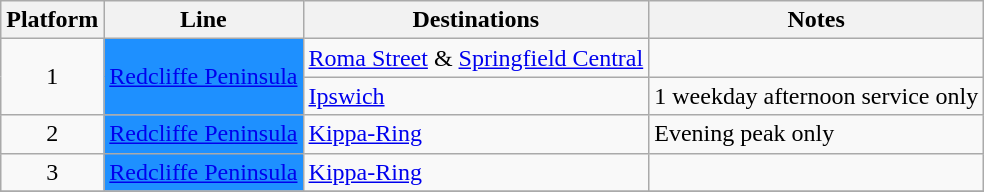<table class="wikitable" style="float: none; margin: 0.5em; ">
<tr>
<th>Platform</th>
<th>Line</th>
<th>Destinations</th>
<th>Notes</th>
</tr>
<tr>
<td rowspan="2" style="text-align:center;">1</td>
<td rowspan="2" style=background:#1e90ff><a href='#'><span>Redcliffe Peninsula</span></a></td>
<td><a href='#'>Roma Street</a> & <a href='#'>Springfield Central</a></td>
<td></td>
</tr>
<tr>
<td><a href='#'>Ipswich</a></td>
<td>1 weekday afternoon service only</td>
</tr>
<tr>
<td style="text-align:center;">2</td>
<td style=background:#1e90ff><a href='#'><span>Redcliffe Peninsula</span></a></td>
<td><a href='#'>Kippa-Ring</a></td>
<td>Evening peak only</td>
</tr>
<tr>
<td style="text-align:center;">3</td>
<td style=background:#1e90ff><a href='#'><span>Redcliffe Peninsula</span></a></td>
<td><a href='#'>Kippa-Ring</a></td>
<td></td>
</tr>
<tr>
</tr>
</table>
